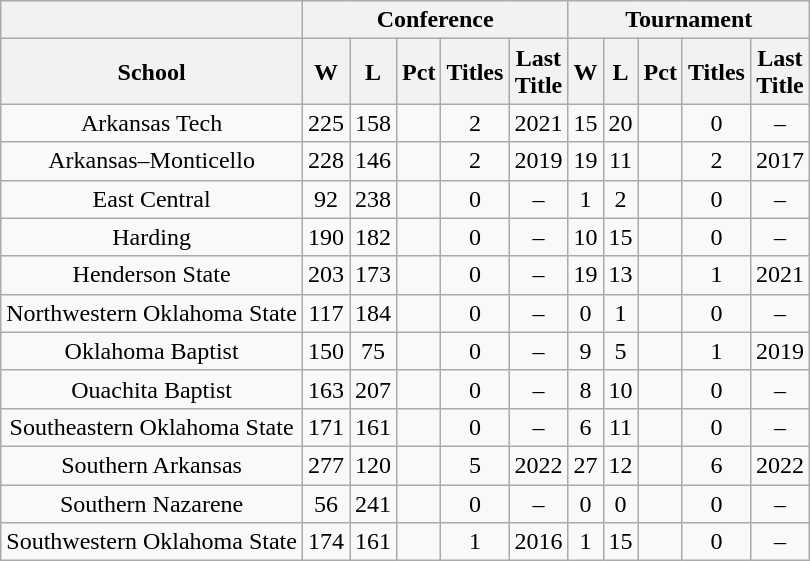<table class="wikitable sortable" style=text-align:center>
<tr>
<th></th>
<th colspan=5>Conference</th>
<th colspan=5>Tournament</th>
</tr>
<tr>
<th>School</th>
<th>W</th>
<th>L</th>
<th>Pct</th>
<th>Titles</th>
<th>Last<br>Title</th>
<th>W</th>
<th>L</th>
<th>Pct</th>
<th>Titles</th>
<th>Last<br>Title</th>
</tr>
<tr>
<td>Arkansas Tech</td>
<td>225</td>
<td>158</td>
<td></td>
<td>2</td>
<td>2021</td>
<td>15</td>
<td>20</td>
<td></td>
<td>0</td>
<td>–</td>
</tr>
<tr>
<td>Arkansas–Monticello</td>
<td>228</td>
<td>146</td>
<td></td>
<td>2</td>
<td>2019</td>
<td>19</td>
<td>11</td>
<td></td>
<td>2</td>
<td>2017</td>
</tr>
<tr>
<td>East Central</td>
<td>92</td>
<td>238</td>
<td></td>
<td>0</td>
<td>–</td>
<td>1</td>
<td>2</td>
<td></td>
<td>0</td>
<td>–</td>
</tr>
<tr>
<td>Harding</td>
<td>190</td>
<td>182</td>
<td></td>
<td>0</td>
<td>–</td>
<td>10</td>
<td>15</td>
<td></td>
<td>0</td>
<td>–</td>
</tr>
<tr>
<td>Henderson State</td>
<td>203</td>
<td>173</td>
<td></td>
<td>0</td>
<td>–</td>
<td>19</td>
<td>13</td>
<td></td>
<td>1</td>
<td>2021</td>
</tr>
<tr>
<td>Northwestern Oklahoma State</td>
<td>117</td>
<td>184</td>
<td></td>
<td>0</td>
<td>–</td>
<td>0</td>
<td>1</td>
<td></td>
<td>0</td>
<td>–</td>
</tr>
<tr>
<td>Oklahoma Baptist</td>
<td>150</td>
<td>75</td>
<td></td>
<td>0</td>
<td>–</td>
<td>9</td>
<td>5</td>
<td></td>
<td>1</td>
<td>2019</td>
</tr>
<tr>
<td>Ouachita Baptist</td>
<td>163</td>
<td>207</td>
<td></td>
<td>0</td>
<td>–</td>
<td>8</td>
<td>10</td>
<td></td>
<td>0</td>
<td>–</td>
</tr>
<tr>
<td>Southeastern Oklahoma State</td>
<td>171</td>
<td>161</td>
<td></td>
<td>0</td>
<td>–</td>
<td>6</td>
<td>11</td>
<td></td>
<td>0</td>
<td>–</td>
</tr>
<tr>
<td>Southern Arkansas</td>
<td>277</td>
<td>120</td>
<td></td>
<td>5</td>
<td>2022</td>
<td>27</td>
<td>12</td>
<td></td>
<td>6</td>
<td>2022</td>
</tr>
<tr>
<td>Southern Nazarene</td>
<td>56</td>
<td>241</td>
<td></td>
<td>0</td>
<td>–</td>
<td>0</td>
<td>0</td>
<td></td>
<td>0</td>
<td>–</td>
</tr>
<tr>
<td>Southwestern Oklahoma State</td>
<td>174</td>
<td>161</td>
<td></td>
<td>1</td>
<td>2016</td>
<td>1</td>
<td>15</td>
<td></td>
<td>0</td>
<td>–</td>
</tr>
</table>
